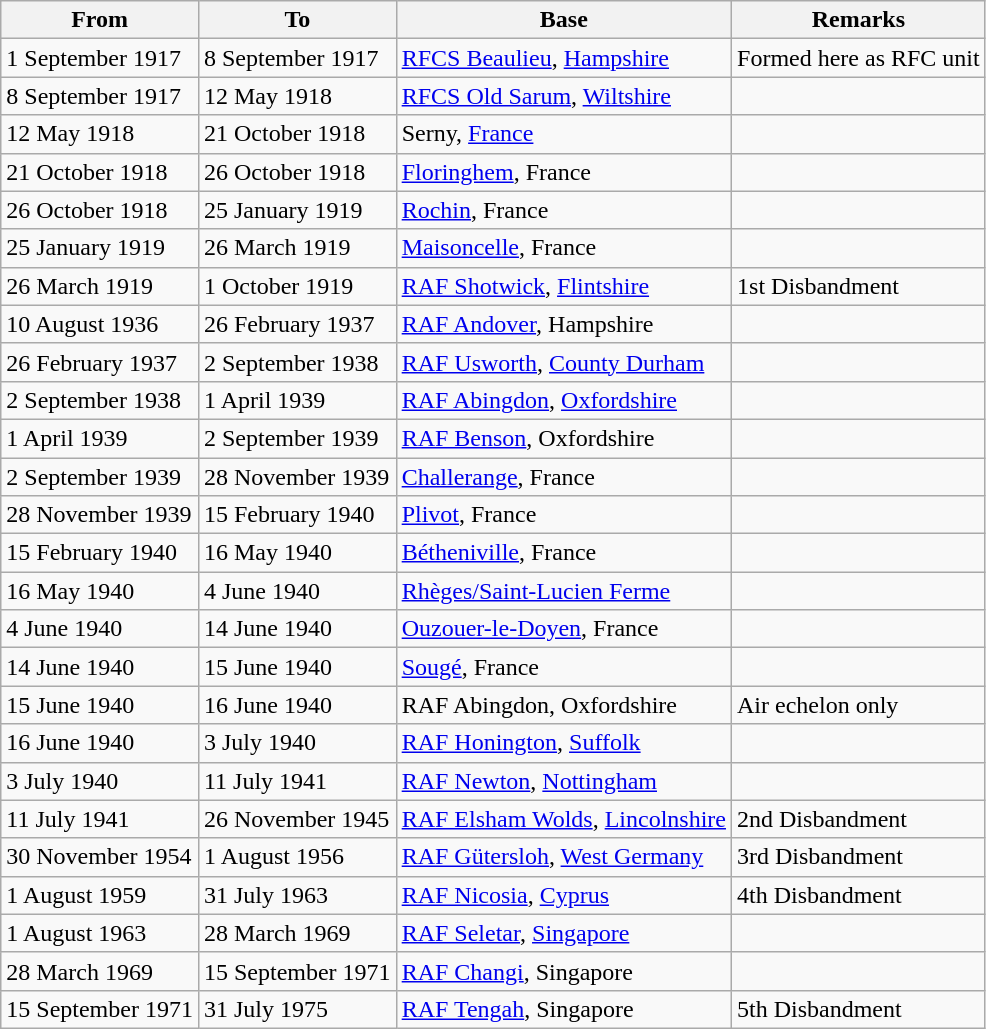<table class="wikitable">
<tr>
<th>From</th>
<th>To</th>
<th>Base</th>
<th>Remarks</th>
</tr>
<tr>
<td>1 September 1917</td>
<td>8 September 1917</td>
<td><a href='#'>RFCS Beaulieu</a>, <a href='#'>Hampshire</a></td>
<td>Formed here as RFC unit</td>
</tr>
<tr>
<td>8 September 1917</td>
<td>12 May 1918</td>
<td><a href='#'>RFCS Old Sarum</a>, <a href='#'>Wiltshire</a></td>
<td></td>
</tr>
<tr>
<td>12 May 1918</td>
<td>21 October 1918</td>
<td>Serny, <a href='#'>France</a></td>
<td></td>
</tr>
<tr>
<td>21 October 1918</td>
<td>26 October 1918</td>
<td><a href='#'>Floringhem</a>, France</td>
<td></td>
</tr>
<tr>
<td>26 October 1918</td>
<td>25 January 1919</td>
<td><a href='#'>Rochin</a>, France</td>
<td></td>
</tr>
<tr>
<td>25 January 1919</td>
<td>26 March 1919</td>
<td><a href='#'>Maisoncelle</a>, France</td>
<td></td>
</tr>
<tr>
<td>26 March 1919</td>
<td>1 October 1919</td>
<td><a href='#'>RAF Shotwick</a>, <a href='#'>Flintshire</a></td>
<td>1st Disbandment</td>
</tr>
<tr>
<td>10 August 1936</td>
<td>26 February 1937</td>
<td><a href='#'>RAF Andover</a>, Hampshire</td>
<td></td>
</tr>
<tr>
<td>26 February 1937</td>
<td>2 September 1938</td>
<td><a href='#'>RAF Usworth</a>, <a href='#'>County Durham</a></td>
<td></td>
</tr>
<tr>
<td>2 September 1938</td>
<td>1 April 1939</td>
<td><a href='#'>RAF Abingdon</a>, <a href='#'>Oxfordshire</a></td>
<td></td>
</tr>
<tr>
<td>1 April 1939</td>
<td>2 September 1939</td>
<td><a href='#'>RAF Benson</a>, Oxfordshire</td>
<td></td>
</tr>
<tr>
<td>2 September 1939</td>
<td>28 November 1939</td>
<td><a href='#'>Challerange</a>, France</td>
<td></td>
</tr>
<tr>
<td>28 November 1939</td>
<td>15 February 1940</td>
<td><a href='#'>Plivot</a>, France</td>
<td></td>
</tr>
<tr>
<td>15 February 1940</td>
<td>16 May 1940</td>
<td><a href='#'>Bétheniville</a>, France</td>
<td></td>
</tr>
<tr>
<td>16 May 1940</td>
<td>4 June 1940</td>
<td><a href='#'>Rhèges/Saint-Lucien Ferme</a></td>
<td></td>
</tr>
<tr>
<td>4 June 1940</td>
<td>14 June 1940</td>
<td><a href='#'>Ouzouer-le-Doyen</a>, France</td>
<td></td>
</tr>
<tr>
<td>14 June 1940</td>
<td>15 June 1940</td>
<td><a href='#'>Sougé</a>, France</td>
<td></td>
</tr>
<tr>
<td>15 June 1940</td>
<td>16 June 1940</td>
<td>RAF Abingdon, Oxfordshire</td>
<td>Air echelon only</td>
</tr>
<tr>
<td>16 June 1940</td>
<td>3 July 1940</td>
<td><a href='#'>RAF Honington</a>, <a href='#'>Suffolk</a></td>
<td></td>
</tr>
<tr>
<td>3 July 1940</td>
<td>11 July 1941</td>
<td><a href='#'>RAF Newton</a>, <a href='#'>Nottingham</a></td>
<td></td>
</tr>
<tr>
<td>11 July 1941</td>
<td>26 November 1945</td>
<td><a href='#'>RAF Elsham Wolds</a>, <a href='#'>Lincolnshire</a></td>
<td>2nd Disbandment</td>
</tr>
<tr>
<td>30 November 1954</td>
<td>1 August 1956</td>
<td><a href='#'>RAF Gütersloh</a>, <a href='#'>West Germany</a></td>
<td>3rd Disbandment</td>
</tr>
<tr>
<td>1 August 1959</td>
<td>31 July 1963</td>
<td><a href='#'>RAF Nicosia</a>, <a href='#'>Cyprus</a></td>
<td>4th Disbandment</td>
</tr>
<tr>
<td>1 August 1963</td>
<td>28 March 1969</td>
<td><a href='#'>RAF Seletar</a>, <a href='#'>Singapore</a></td>
<td></td>
</tr>
<tr>
<td>28 March 1969</td>
<td>15 September 1971</td>
<td><a href='#'>RAF Changi</a>, Singapore</td>
<td></td>
</tr>
<tr>
<td>15 September 1971</td>
<td>31 July 1975</td>
<td><a href='#'>RAF Tengah</a>, Singapore</td>
<td>5th Disbandment</td>
</tr>
</table>
